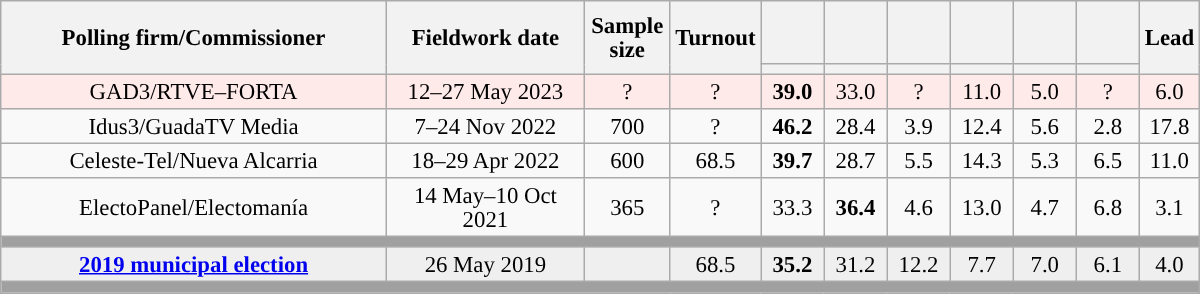<table class="wikitable collapsible collapsed" style="text-align:center; font-size:95%; line-height:16px;">
<tr style="height:42px;">
<th style="width:250px;" rowspan="2">Polling firm/Commissioner</th>
<th style="width:125px;" rowspan="2">Fieldwork date</th>
<th style="width:50px;" rowspan="2">Sample size</th>
<th style="width:45px;" rowspan="2">Turnout</th>
<th style="width:35px;"></th>
<th style="width:35px;"></th>
<th style="width:35px;"></th>
<th style="width:35px;"></th>
<th style="width:35px;"></th>
<th style="width:35px;"></th>
<th style="width:30px;" rowspan="2">Lead</th>
</tr>
<tr>
<th style="color:inherit;background:"></th>
<th style="color:inherit;background:"></th>
<th style="color:inherit;background:"></th>
<th style="color:inherit;background:"></th>
<th style="color:inherit;background:"></th>
<th style="color:inherit;background:"></th>
</tr>
<tr style="background:#FFEAEA;">
<td>GAD3/RTVE–FORTA</td>
<td>12–27 May 2023</td>
<td>?</td>
<td>?</td>
<td><strong>39.0</strong><br></td>
<td>33.0<br></td>
<td>?<br></td>
<td>11.0<br></td>
<td>5.0<br></td>
<td>?<br></td>
<td style="background:">6.0</td>
</tr>
<tr>
<td>Idus3/GuadaTV Media</td>
<td>7–24 Nov 2022</td>
<td>700</td>
<td>?</td>
<td><strong>46.2</strong><br></td>
<td>28.4<br></td>
<td>3.9<br></td>
<td>12.4<br></td>
<td>5.6<br></td>
<td>2.8<br></td>
<td style="background:">17.8</td>
</tr>
<tr>
<td>Celeste-Tel/Nueva Alcarria</td>
<td>18–29 Apr 2022</td>
<td>600</td>
<td>68.5</td>
<td><strong>39.7</strong><br></td>
<td>28.7<br></td>
<td>5.5<br></td>
<td>14.3<br></td>
<td>5.3<br></td>
<td>6.5<br></td>
<td style="background:">11.0</td>
</tr>
<tr>
<td>ElectoPanel/Electomanía</td>
<td>14 May–10 Oct 2021</td>
<td>365</td>
<td>?</td>
<td>33.3<br></td>
<td><strong>36.4</strong><br></td>
<td>4.6<br></td>
<td>13.0<br></td>
<td>4.7<br></td>
<td>6.8<br></td>
<td style="background:">3.1</td>
</tr>
<tr>
<td colspan="11" style="background:#A0A0A0"></td>
</tr>
<tr style="background:#EFEFEF;">
<td><strong><a href='#'>2019 municipal election</a></strong></td>
<td>26 May 2019</td>
<td></td>
<td>68.5</td>
<td><strong>35.2</strong><br></td>
<td>31.2<br></td>
<td>12.2<br></td>
<td>7.7<br></td>
<td>7.0<br></td>
<td>6.1<br></td>
<td style="background:">4.0</td>
</tr>
<tr>
<td colspan="11" style="background:#A0A0A0"></td>
</tr>
</table>
